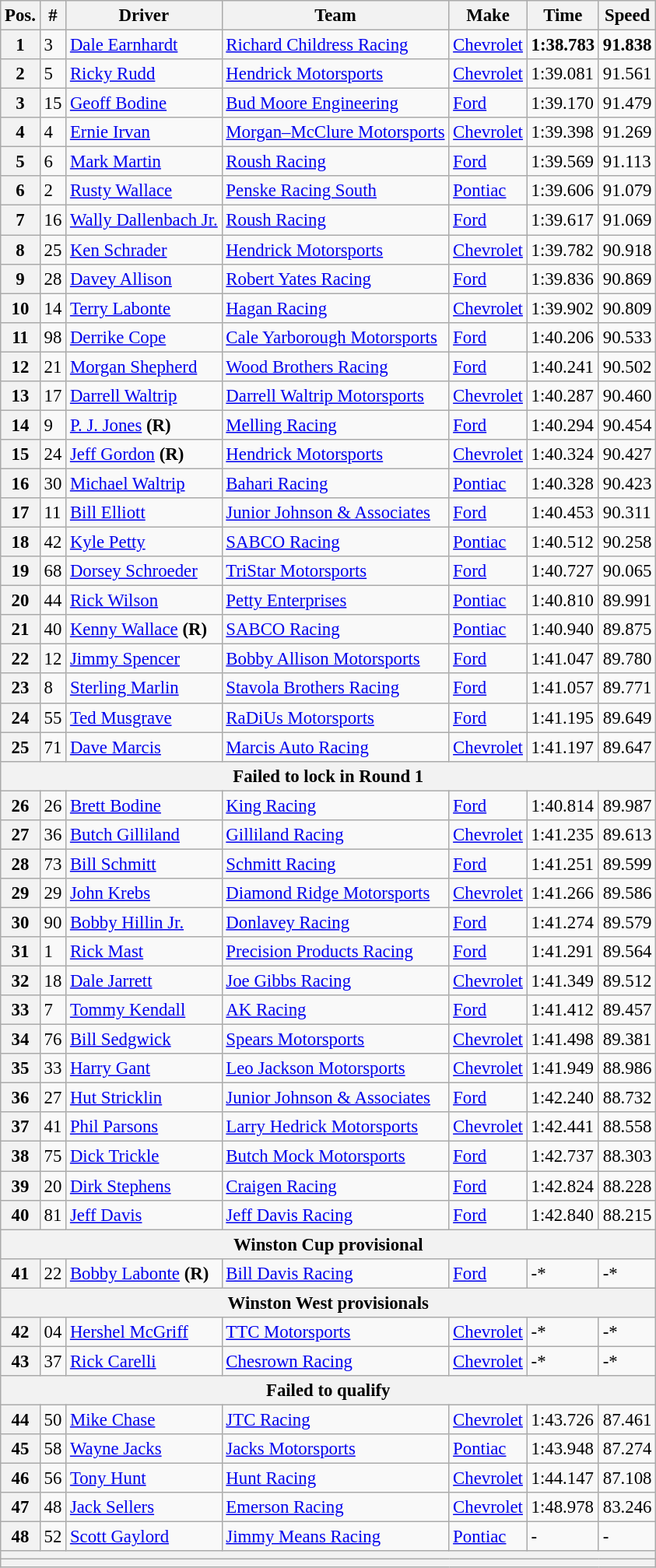<table class="wikitable" style="font-size:95%">
<tr>
<th>Pos.</th>
<th>#</th>
<th>Driver</th>
<th>Team</th>
<th>Make</th>
<th>Time</th>
<th>Speed</th>
</tr>
<tr>
<th>1</th>
<td>3</td>
<td><a href='#'>Dale Earnhardt</a></td>
<td><a href='#'>Richard Childress Racing</a></td>
<td><a href='#'>Chevrolet</a></td>
<td><strong>1:38.783</strong></td>
<td><strong>91.838</strong></td>
</tr>
<tr>
<th>2</th>
<td>5</td>
<td><a href='#'>Ricky Rudd</a></td>
<td><a href='#'>Hendrick Motorsports</a></td>
<td><a href='#'>Chevrolet</a></td>
<td>1:39.081</td>
<td>91.561</td>
</tr>
<tr>
<th>3</th>
<td>15</td>
<td><a href='#'>Geoff Bodine</a></td>
<td><a href='#'>Bud Moore Engineering</a></td>
<td><a href='#'>Ford</a></td>
<td>1:39.170</td>
<td>91.479</td>
</tr>
<tr>
<th>4</th>
<td>4</td>
<td><a href='#'>Ernie Irvan</a></td>
<td><a href='#'>Morgan–McClure Motorsports</a></td>
<td><a href='#'>Chevrolet</a></td>
<td>1:39.398</td>
<td>91.269</td>
</tr>
<tr>
<th>5</th>
<td>6</td>
<td><a href='#'>Mark Martin</a></td>
<td><a href='#'>Roush Racing</a></td>
<td><a href='#'>Ford</a></td>
<td>1:39.569</td>
<td>91.113</td>
</tr>
<tr>
<th>6</th>
<td>2</td>
<td><a href='#'>Rusty Wallace</a></td>
<td><a href='#'>Penske Racing South</a></td>
<td><a href='#'>Pontiac</a></td>
<td>1:39.606</td>
<td>91.079</td>
</tr>
<tr>
<th>7</th>
<td>16</td>
<td><a href='#'>Wally Dallenbach Jr.</a></td>
<td><a href='#'>Roush Racing</a></td>
<td><a href='#'>Ford</a></td>
<td>1:39.617</td>
<td>91.069</td>
</tr>
<tr>
<th>8</th>
<td>25</td>
<td><a href='#'>Ken Schrader</a></td>
<td><a href='#'>Hendrick Motorsports</a></td>
<td><a href='#'>Chevrolet</a></td>
<td>1:39.782</td>
<td>90.918</td>
</tr>
<tr>
<th>9</th>
<td>28</td>
<td><a href='#'>Davey Allison</a></td>
<td><a href='#'>Robert Yates Racing</a></td>
<td><a href='#'>Ford</a></td>
<td>1:39.836</td>
<td>90.869</td>
</tr>
<tr>
<th>10</th>
<td>14</td>
<td><a href='#'>Terry Labonte</a></td>
<td><a href='#'>Hagan Racing</a></td>
<td><a href='#'>Chevrolet</a></td>
<td>1:39.902</td>
<td>90.809</td>
</tr>
<tr>
<th>11</th>
<td>98</td>
<td><a href='#'>Derrike Cope</a></td>
<td><a href='#'>Cale Yarborough Motorsports</a></td>
<td><a href='#'>Ford</a></td>
<td>1:40.206</td>
<td>90.533</td>
</tr>
<tr>
<th>12</th>
<td>21</td>
<td><a href='#'>Morgan Shepherd</a></td>
<td><a href='#'>Wood Brothers Racing</a></td>
<td><a href='#'>Ford</a></td>
<td>1:40.241</td>
<td>90.502</td>
</tr>
<tr>
<th>13</th>
<td>17</td>
<td><a href='#'>Darrell Waltrip</a></td>
<td><a href='#'>Darrell Waltrip Motorsports</a></td>
<td><a href='#'>Chevrolet</a></td>
<td>1:40.287</td>
<td>90.460</td>
</tr>
<tr>
<th>14</th>
<td>9</td>
<td><a href='#'>P. J. Jones</a> <strong>(R)</strong></td>
<td><a href='#'>Melling Racing</a></td>
<td><a href='#'>Ford</a></td>
<td>1:40.294</td>
<td>90.454</td>
</tr>
<tr>
<th>15</th>
<td>24</td>
<td><a href='#'>Jeff Gordon</a> <strong>(R)</strong></td>
<td><a href='#'>Hendrick Motorsports</a></td>
<td><a href='#'>Chevrolet</a></td>
<td>1:40.324</td>
<td>90.427</td>
</tr>
<tr>
<th>16</th>
<td>30</td>
<td><a href='#'>Michael Waltrip</a></td>
<td><a href='#'>Bahari Racing</a></td>
<td><a href='#'>Pontiac</a></td>
<td>1:40.328</td>
<td>90.423</td>
</tr>
<tr>
<th>17</th>
<td>11</td>
<td><a href='#'>Bill Elliott</a></td>
<td><a href='#'>Junior Johnson & Associates</a></td>
<td><a href='#'>Ford</a></td>
<td>1:40.453</td>
<td>90.311</td>
</tr>
<tr>
<th>18</th>
<td>42</td>
<td><a href='#'>Kyle Petty</a></td>
<td><a href='#'>SABCO Racing</a></td>
<td><a href='#'>Pontiac</a></td>
<td>1:40.512</td>
<td>90.258</td>
</tr>
<tr>
<th>19</th>
<td>68</td>
<td><a href='#'>Dorsey Schroeder</a></td>
<td><a href='#'>TriStar Motorsports</a></td>
<td><a href='#'>Ford</a></td>
<td>1:40.727</td>
<td>90.065</td>
</tr>
<tr>
<th>20</th>
<td>44</td>
<td><a href='#'>Rick Wilson</a></td>
<td><a href='#'>Petty Enterprises</a></td>
<td><a href='#'>Pontiac</a></td>
<td>1:40.810</td>
<td>89.991</td>
</tr>
<tr>
<th>21</th>
<td>40</td>
<td><a href='#'>Kenny Wallace</a> <strong>(R)</strong></td>
<td><a href='#'>SABCO Racing</a></td>
<td><a href='#'>Pontiac</a></td>
<td>1:40.940</td>
<td>89.875</td>
</tr>
<tr>
<th>22</th>
<td>12</td>
<td><a href='#'>Jimmy Spencer</a></td>
<td><a href='#'>Bobby Allison Motorsports</a></td>
<td><a href='#'>Ford</a></td>
<td>1:41.047</td>
<td>89.780</td>
</tr>
<tr>
<th>23</th>
<td>8</td>
<td><a href='#'>Sterling Marlin</a></td>
<td><a href='#'>Stavola Brothers Racing</a></td>
<td><a href='#'>Ford</a></td>
<td>1:41.057</td>
<td>89.771</td>
</tr>
<tr>
<th>24</th>
<td>55</td>
<td><a href='#'>Ted Musgrave</a></td>
<td><a href='#'>RaDiUs Motorsports</a></td>
<td><a href='#'>Ford</a></td>
<td>1:41.195</td>
<td>89.649</td>
</tr>
<tr>
<th>25</th>
<td>71</td>
<td><a href='#'>Dave Marcis</a></td>
<td><a href='#'>Marcis Auto Racing</a></td>
<td><a href='#'>Chevrolet</a></td>
<td>1:41.197</td>
<td>89.647</td>
</tr>
<tr>
<th colspan="7">Failed to lock in Round 1</th>
</tr>
<tr>
<th>26</th>
<td>26</td>
<td><a href='#'>Brett Bodine</a></td>
<td><a href='#'>King Racing</a></td>
<td><a href='#'>Ford</a></td>
<td>1:40.814</td>
<td>89.987</td>
</tr>
<tr>
<th>27</th>
<td>36</td>
<td><a href='#'>Butch Gilliland</a></td>
<td><a href='#'>Gilliland Racing</a></td>
<td><a href='#'>Chevrolet</a></td>
<td>1:41.235</td>
<td>89.613</td>
</tr>
<tr>
<th>28</th>
<td>73</td>
<td><a href='#'>Bill Schmitt</a></td>
<td><a href='#'>Schmitt Racing</a></td>
<td><a href='#'>Ford</a></td>
<td>1:41.251</td>
<td>89.599</td>
</tr>
<tr>
<th>29</th>
<td>29</td>
<td><a href='#'>John Krebs</a></td>
<td><a href='#'>Diamond Ridge Motorsports</a></td>
<td><a href='#'>Chevrolet</a></td>
<td>1:41.266</td>
<td>89.586</td>
</tr>
<tr>
<th>30</th>
<td>90</td>
<td><a href='#'>Bobby Hillin Jr.</a></td>
<td><a href='#'>Donlavey Racing</a></td>
<td><a href='#'>Ford</a></td>
<td>1:41.274</td>
<td>89.579</td>
</tr>
<tr>
<th>31</th>
<td>1</td>
<td><a href='#'>Rick Mast</a></td>
<td><a href='#'>Precision Products Racing</a></td>
<td><a href='#'>Ford</a></td>
<td>1:41.291</td>
<td>89.564</td>
</tr>
<tr>
<th>32</th>
<td>18</td>
<td><a href='#'>Dale Jarrett</a></td>
<td><a href='#'>Joe Gibbs Racing</a></td>
<td><a href='#'>Chevrolet</a></td>
<td>1:41.349</td>
<td>89.512</td>
</tr>
<tr>
<th>33</th>
<td>7</td>
<td><a href='#'>Tommy Kendall</a></td>
<td><a href='#'>AK Racing</a></td>
<td><a href='#'>Ford</a></td>
<td>1:41.412</td>
<td>89.457</td>
</tr>
<tr>
<th>34</th>
<td>76</td>
<td><a href='#'>Bill Sedgwick</a></td>
<td><a href='#'>Spears Motorsports</a></td>
<td><a href='#'>Chevrolet</a></td>
<td>1:41.498</td>
<td>89.381</td>
</tr>
<tr>
<th>35</th>
<td>33</td>
<td><a href='#'>Harry Gant</a></td>
<td><a href='#'>Leo Jackson Motorsports</a></td>
<td><a href='#'>Chevrolet</a></td>
<td>1:41.949</td>
<td>88.986</td>
</tr>
<tr>
<th>36</th>
<td>27</td>
<td><a href='#'>Hut Stricklin</a></td>
<td><a href='#'>Junior Johnson & Associates</a></td>
<td><a href='#'>Ford</a></td>
<td>1:42.240</td>
<td>88.732</td>
</tr>
<tr>
<th>37</th>
<td>41</td>
<td><a href='#'>Phil Parsons</a></td>
<td><a href='#'>Larry Hedrick Motorsports</a></td>
<td><a href='#'>Chevrolet</a></td>
<td>1:42.441</td>
<td>88.558</td>
</tr>
<tr>
<th>38</th>
<td>75</td>
<td><a href='#'>Dick Trickle</a></td>
<td><a href='#'>Butch Mock Motorsports</a></td>
<td><a href='#'>Ford</a></td>
<td>1:42.737</td>
<td>88.303</td>
</tr>
<tr>
<th>39</th>
<td>20</td>
<td><a href='#'>Dirk Stephens</a></td>
<td><a href='#'>Craigen Racing</a></td>
<td><a href='#'>Ford</a></td>
<td>1:42.824</td>
<td>88.228</td>
</tr>
<tr>
<th>40</th>
<td>81</td>
<td><a href='#'>Jeff Davis</a></td>
<td><a href='#'>Jeff Davis Racing</a></td>
<td><a href='#'>Ford</a></td>
<td>1:42.840</td>
<td>88.215</td>
</tr>
<tr>
<th colspan="7">Winston Cup provisional</th>
</tr>
<tr>
<th>41</th>
<td>22</td>
<td><a href='#'>Bobby Labonte</a> <strong>(R)</strong></td>
<td><a href='#'>Bill Davis Racing</a></td>
<td><a href='#'>Ford</a></td>
<td>-*</td>
<td>-*</td>
</tr>
<tr>
<th colspan="7">Winston West provisionals</th>
</tr>
<tr>
<th>42</th>
<td>04</td>
<td><a href='#'>Hershel McGriff</a></td>
<td><a href='#'>TTC Motorsports</a></td>
<td><a href='#'>Chevrolet</a></td>
<td>-*</td>
<td>-*</td>
</tr>
<tr>
<th>43</th>
<td>37</td>
<td><a href='#'>Rick Carelli</a></td>
<td><a href='#'>Chesrown Racing</a></td>
<td><a href='#'>Chevrolet</a></td>
<td>-*</td>
<td>-*</td>
</tr>
<tr>
<th colspan="7">Failed to qualify</th>
</tr>
<tr>
<th>44</th>
<td>50</td>
<td><a href='#'>Mike Chase</a></td>
<td><a href='#'>JTC Racing</a></td>
<td><a href='#'>Chevrolet</a></td>
<td>1:43.726</td>
<td>87.461</td>
</tr>
<tr>
<th>45</th>
<td>58</td>
<td><a href='#'>Wayne Jacks</a></td>
<td><a href='#'>Jacks Motorsports</a></td>
<td><a href='#'>Pontiac</a></td>
<td>1:43.948</td>
<td>87.274</td>
</tr>
<tr>
<th>46</th>
<td>56</td>
<td><a href='#'>Tony Hunt</a></td>
<td><a href='#'>Hunt Racing</a></td>
<td><a href='#'>Chevrolet</a></td>
<td>1:44.147</td>
<td>87.108</td>
</tr>
<tr>
<th>47</th>
<td>48</td>
<td><a href='#'>Jack Sellers</a></td>
<td><a href='#'>Emerson Racing</a></td>
<td><a href='#'>Chevrolet</a></td>
<td>1:48.978</td>
<td>83.246</td>
</tr>
<tr>
<th>48</th>
<td>52</td>
<td><a href='#'>Scott Gaylord</a></td>
<td><a href='#'>Jimmy Means Racing</a></td>
<td><a href='#'>Pontiac</a></td>
<td>-</td>
<td>-</td>
</tr>
<tr>
<th colspan="7"></th>
</tr>
<tr>
<th colspan="7"></th>
</tr>
</table>
